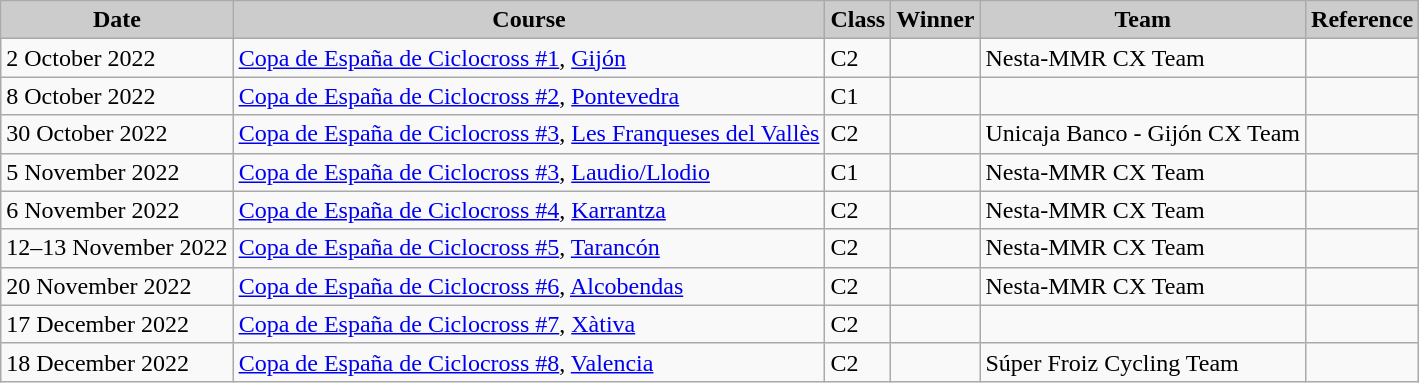<table class="wikitable sortable alternance ">
<tr>
<th scope="col" style="background-color:#CCCCCC;">Date</th>
<th scope="col" style="background-color:#CCCCCC;">Course</th>
<th scope="col" style="background-color:#CCCCCC;">Class</th>
<th scope="col" style="background-color:#CCCCCC;">Winner</th>
<th scope="col" style="background-color:#CCCCCC;">Team</th>
<th scope="col" style="background-color:#CCCCCC;">Reference</th>
</tr>
<tr>
<td>2 October 2022</td>
<td> <a href='#'>Copa de España de Ciclocross #1</a>, <a href='#'>Gijón</a></td>
<td>C2</td>
<td></td>
<td>Nesta-MMR CX Team</td>
<td></td>
</tr>
<tr>
<td>8 October 2022</td>
<td> <a href='#'>Copa de España de Ciclocross #2</a>, <a href='#'>Pontevedra</a></td>
<td>C1</td>
<td></td>
<td></td>
<td></td>
</tr>
<tr>
<td>30 October 2022</td>
<td> <a href='#'>Copa de España de Ciclocross #3</a>, <a href='#'>Les Franqueses del Vallès</a></td>
<td>C2</td>
<td></td>
<td>Unicaja Banco - Gijón CX Team</td>
<td></td>
</tr>
<tr>
<td>5 November 2022</td>
<td> <a href='#'>Copa de España de Ciclocross #3</a>, <a href='#'>Laudio/Llodio</a></td>
<td>C1</td>
<td></td>
<td>Nesta-MMR CX Team</td>
<td></td>
</tr>
<tr>
<td>6 November 2022</td>
<td> <a href='#'>Copa de España de Ciclocross #4</a>, <a href='#'>Karrantza</a></td>
<td>C2</td>
<td></td>
<td>Nesta-MMR CX Team</td>
<td></td>
</tr>
<tr>
<td>12–13 November 2022</td>
<td> <a href='#'>Copa de España de Ciclocross #5</a>, <a href='#'>Tarancón</a></td>
<td>C2</td>
<td></td>
<td>Nesta-MMR CX Team</td>
<td></td>
</tr>
<tr>
<td>20 November 2022</td>
<td> <a href='#'>Copa de España de Ciclocross #6</a>, <a href='#'>Alcobendas</a></td>
<td>C2</td>
<td></td>
<td>Nesta-MMR CX Team</td>
<td></td>
</tr>
<tr>
<td>17 December 2022</td>
<td> <a href='#'>Copa de España de Ciclocross #7</a>, <a href='#'>Xàtiva</a></td>
<td>C2</td>
<td></td>
<td></td>
<td></td>
</tr>
<tr>
<td>18 December 2022</td>
<td> <a href='#'>Copa de España de Ciclocross #8</a>, <a href='#'>Valencia</a></td>
<td>C2</td>
<td></td>
<td>Súper Froiz Cycling Team</td>
<td></td>
</tr>
</table>
